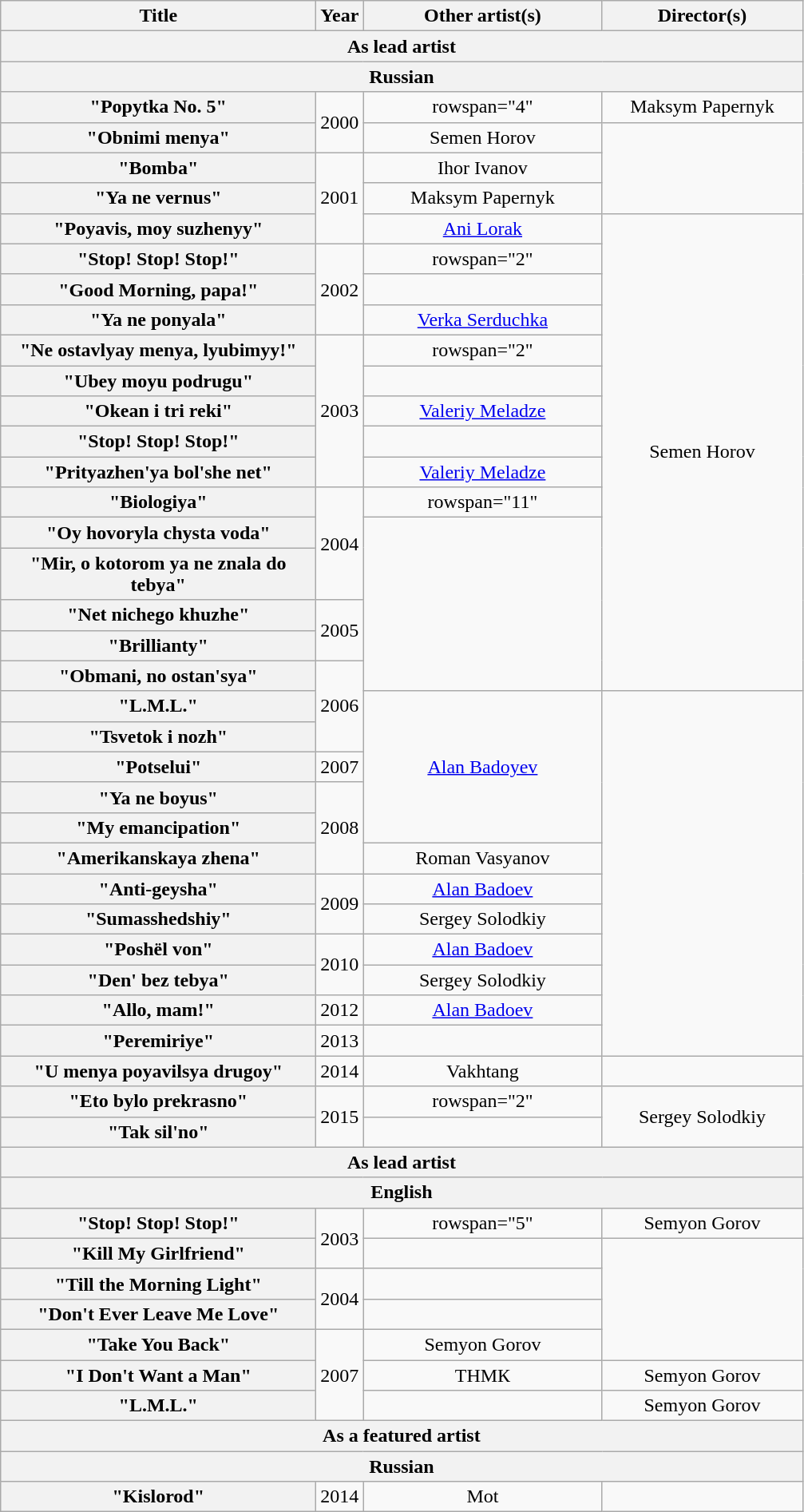<table class="wikitable plainrowheaders" style="text-align:center;">
<tr>
<th scope="col" style="width:16em;">Title</th>
<th scope="col">Year</th>
<th scope="col" style="width:12em;">Other artist(s)</th>
<th scope="col" style="width:10em;">Director(s)</th>
</tr>
<tr>
<th scope="col" colspan="4">As lead artist</th>
</tr>
<tr>
<th scope="col" colspan="4">Russian</th>
</tr>
<tr>
<th scope="row">"Popytka No. 5" </th>
<td rowspan="2">2000</td>
<td>rowspan="4" </td>
<td>Maksym Papernyk</td>
</tr>
<tr>
<th scope="row">"Obnimi menya" </th>
<td>Semen Horov</td>
</tr>
<tr>
<th scope="row">"Bomba" </th>
<td rowspan="3">2001</td>
<td>Ihor Ivanov</td>
</tr>
<tr>
<th scope="row">"Ya ne vernus" </th>
<td>Maksym Papernyk</td>
</tr>
<tr>
<th scope="row">"Poyavis, moy suzhenyy" </th>
<td><a href='#'>Ani Lorak</a></td>
<td rowspan="15">Semen Horov</td>
</tr>
<tr>
<th scope="row">"Stop! Stop! Stop!" </th>
<td rowspan="3">2002</td>
<td>rowspan="2" </td>
</tr>
<tr>
<th scope="row">"Good Morning, papa!" </th>
</tr>
<tr>
<th scope="row">"Ya ne ponyala" </th>
<td><a href='#'>Verka Serduchka</a></td>
</tr>
<tr>
<th scope="row">"Ne ostavlyay menya, lyubimyy!" </th>
<td rowspan="5">2003</td>
<td>rowspan="2" </td>
</tr>
<tr>
<th scope="row">"Ubey moyu podrugu" </th>
</tr>
<tr>
<th scope="row">"Okean i tri reki" </th>
<td><a href='#'>Valeriy Meladze</a></td>
</tr>
<tr>
<th scope="row">"Stop! Stop! Stop!"</th>
<td></td>
</tr>
<tr>
<th scope="row">"Prityazhen'ya bol'she net" </th>
<td><a href='#'>Valeriy Meladze</a></td>
</tr>
<tr>
<th scope="row">"Biologiya" </th>
<td rowspan="3">2004</td>
<td>rowspan="11" </td>
</tr>
<tr>
<th scope="row">"Oy hovoryla chysta voda" </th>
</tr>
<tr>
<th scope="row">"Mir, o kotorom ya ne znala do tebya" </th>
</tr>
<tr>
<th scope="row">"Net nichego khuzhe" </th>
<td rowspan="2">2005</td>
</tr>
<tr>
<th scope="row">"Brillianty" </th>
</tr>
<tr>
<th scope="row">"Obmani, no ostan'sya" </th>
<td rowspan="3">2006</td>
</tr>
<tr>
<th scope="row">"L.M.L." </th>
<td rowspan="5"><a href='#'>Alan Badoyev</a></td>
</tr>
<tr>
<th scope="row">"Tsvetok i nozh" </th>
</tr>
<tr>
<th scope="row">"Potselui" </th>
<td>2007</td>
</tr>
<tr>
<th scope="row">"Ya ne boyus" </th>
<td rowspan="3">2008</td>
</tr>
<tr>
<th scope="row">"My emancipation"</th>
</tr>
<tr>
<th scope="row">"Amerikanskaya zhena" </th>
<td>Roman Vasyanov</td>
</tr>
<tr>
<th scope="row">"Аnti-geysha" </th>
<td rowspan="2">2009</td>
<td><a href='#'>Alan Badoev</a></td>
</tr>
<tr>
<th scope="row">"Sumasshedshiy" </th>
<td>Sergey Solodkiy</td>
</tr>
<tr>
<th scope="row">"Poshёl von" </th>
<td rowspan="2">2010</td>
<td><a href='#'>Alan Badoev</a></td>
</tr>
<tr>
<th scope="row">"Den' bez tebya" </th>
<td>Sergey Solodkiy</td>
</tr>
<tr>
<th scope="row">"Allo, mam!" </th>
<td>2012</td>
<td><a href='#'>Alan Badoev</a></td>
</tr>
<tr>
<th scope="row">"Peremiriye" </th>
<td>2013</td>
<td></td>
</tr>
<tr>
<th scope="row">"U menya poyavilsya drugoy" </th>
<td>2014</td>
<td>Vakhtang</td>
<td></td>
</tr>
<tr>
<th scope="row">"Eto bylo prekrasno" </th>
<td rowspan="2">2015</td>
<td>rowspan="2" </td>
<td rowspan="2">Sergey Solodkiy</td>
</tr>
<tr>
<th scope="row">"Tak sil'no" </th>
</tr>
<tr>
<th scope="col" colspan="4">As lead artist</th>
</tr>
<tr>
<th scope="col" colspan="4">English</th>
</tr>
<tr>
<th scope="row">"Stop! Stop! Stop!"</th>
<td rowspan="2">2003</td>
<td>rowspan="5" </td>
<td>Semyon Gorov</td>
</tr>
<tr>
<th scope="row">"Kill My Girlfriend"</th>
<td></td>
</tr>
<tr>
<th scope="row">"Till the Morning Light"</th>
<td rowspan="2">2004</td>
<td></td>
</tr>
<tr>
<th scope="row">"Don't Ever Leave Me Love"</th>
<td></td>
</tr>
<tr>
<th scope="row">"Take You Back"</th>
<td rowspan="3">2007</td>
<td>Semyon Gorov</td>
</tr>
<tr>
<th scope="row">"I Don't Want a Man"</th>
<td>ТНМК</td>
<td>Semyon Gorov</td>
</tr>
<tr>
<th scope="row">"L.M.L."</th>
<td></td>
<td>Semyon Gorov</td>
</tr>
<tr>
<th scope="col" colspan="4">As a featured artist</th>
</tr>
<tr>
<th scope="col" colspan="4">Russian</th>
</tr>
<tr>
<th scope="row">"Kislorod" </th>
<td>2014</td>
<td>Mot</td>
<td></td>
</tr>
</table>
